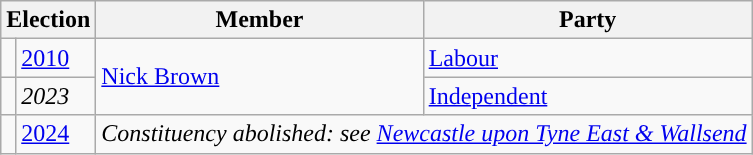<table class="wikitable">
<tr>
<th colspan="2">Election</th>
<th>Member</th>
<th>Party</th>
</tr>
<tr>
<td style="color:inherit;background-color: "></td>
<td><a href='#'>2010</a></td>
<td rowspan="2"><a href='#'>Nick Brown</a></td>
<td><a href='#'>Labour</a></td>
</tr>
<tr>
<td style="color:inherit;background-color: "></td>
<td><em>2023</em></td>
<td><a href='#'>Independent</a></td>
</tr>
<tr>
<td></td>
<td><a href='#'>2024</a></td>
<td colspan="2"><em>Constituency abolished: see <a href='#'>Newcastle upon Tyne East & Wallsend</a></em></td>
</tr>
</table>
